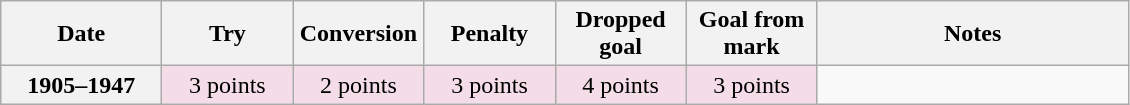<table class="wikitable">
<tr>
<th scope="col" style="width:100px;">Date</th>
<th scope="col" style="width:80px;">Try</th>
<th scope="col" style="width:80px;">Conversion</th>
<th scope="col" style="width:80px;">Penalty</th>
<th scope="col" style="width:80px;">Dropped goal</th>
<th scope="col" style="width:80px;">Goal from mark</th>
<th scope="col" style="width:200px;">Notes<br></th>
</tr>
<tr style="text-align:center;background:#F4DDE7;">
<th>1905–1947</th>
<td>3 points</td>
<td>2 points</td>
<td>3 points</td>
<td>4 points</td>
<td>3 points<br></td>
</tr>
</table>
